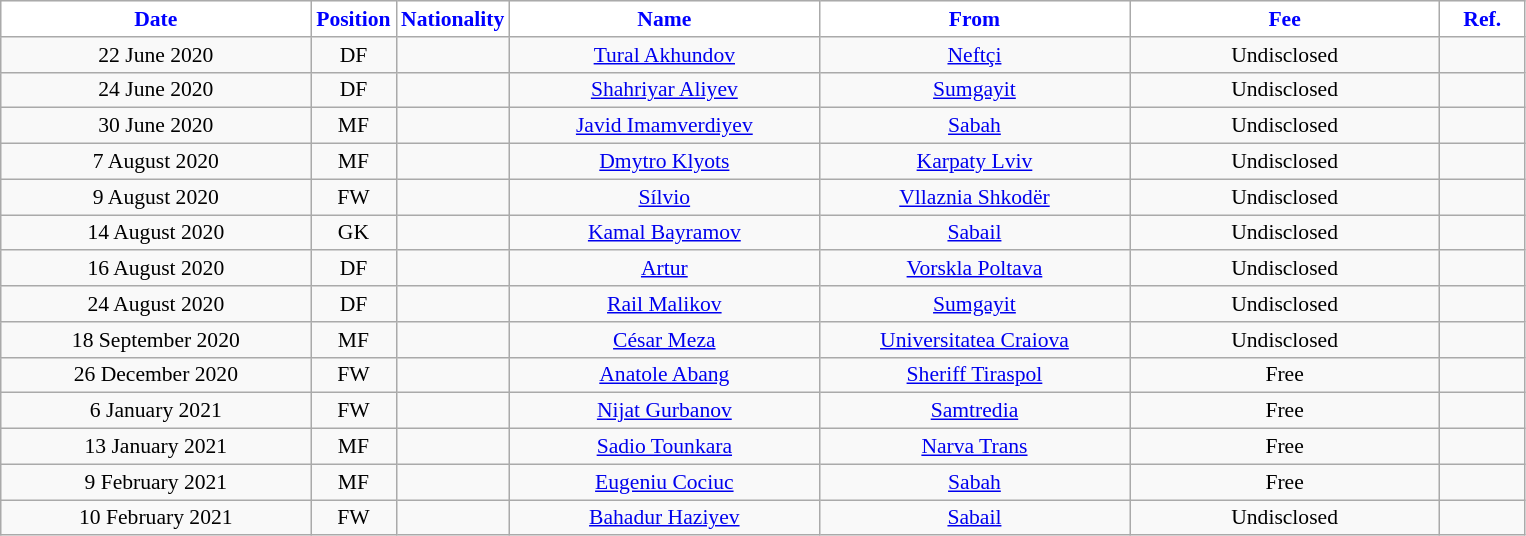<table class="wikitable"  style="text-align:center; font-size:90%; ">
<tr>
<th style="background:white; color:blue; width:200px;">Date</th>
<th style="background:white; color:blue; width:50px;">Position</th>
<th style="background:white; color:blue; width:50px;">Nationality</th>
<th style="background:white; color:blue; width:200px;">Name</th>
<th style="background:white; color:blue; width:200px;">From</th>
<th style="background:white; color:blue; width:200px;">Fee</th>
<th style="background:white; color:blue; width:50px;">Ref.</th>
</tr>
<tr>
<td>22 June 2020</td>
<td>DF</td>
<td></td>
<td><a href='#'>Tural Akhundov</a></td>
<td><a href='#'>Neftçi</a></td>
<td>Undisclosed</td>
<td></td>
</tr>
<tr>
<td>24 June 2020</td>
<td>DF</td>
<td></td>
<td><a href='#'>Shahriyar Aliyev</a></td>
<td><a href='#'>Sumgayit</a></td>
<td>Undisclosed</td>
<td></td>
</tr>
<tr>
<td>30 June 2020</td>
<td>MF</td>
<td></td>
<td><a href='#'>Javid Imamverdiyev</a></td>
<td><a href='#'>Sabah</a></td>
<td>Undisclosed</td>
<td></td>
</tr>
<tr>
<td>7 August 2020</td>
<td>MF</td>
<td></td>
<td><a href='#'>Dmytro Klyots</a></td>
<td><a href='#'>Karpaty Lviv</a></td>
<td>Undisclosed</td>
<td></td>
</tr>
<tr>
<td>9 August 2020</td>
<td>FW</td>
<td></td>
<td><a href='#'>Sílvio</a></td>
<td><a href='#'>Vllaznia Shkodër</a></td>
<td>Undisclosed</td>
<td></td>
</tr>
<tr>
<td>14 August 2020</td>
<td>GK</td>
<td></td>
<td><a href='#'>Kamal Bayramov</a></td>
<td><a href='#'>Sabail</a></td>
<td>Undisclosed</td>
<td></td>
</tr>
<tr>
<td>16 August 2020</td>
<td>DF</td>
<td></td>
<td><a href='#'>Artur</a></td>
<td><a href='#'>Vorskla Poltava</a></td>
<td>Undisclosed</td>
<td></td>
</tr>
<tr>
<td>24 August 2020</td>
<td>DF</td>
<td></td>
<td><a href='#'>Rail Malikov</a></td>
<td><a href='#'>Sumgayit</a></td>
<td>Undisclosed</td>
<td></td>
</tr>
<tr>
<td>18 September 2020</td>
<td>MF</td>
<td></td>
<td><a href='#'>César Meza</a></td>
<td><a href='#'>Universitatea Craiova</a></td>
<td>Undisclosed</td>
<td></td>
</tr>
<tr>
<td>26 December 2020</td>
<td>FW</td>
<td></td>
<td><a href='#'>Anatole Abang</a></td>
<td><a href='#'>Sheriff Tiraspol</a></td>
<td>Free</td>
<td></td>
</tr>
<tr>
<td>6 January 2021</td>
<td>FW</td>
<td></td>
<td><a href='#'>Nijat Gurbanov</a></td>
<td><a href='#'>Samtredia</a></td>
<td>Free</td>
<td></td>
</tr>
<tr>
<td>13 January 2021</td>
<td>MF</td>
<td></td>
<td><a href='#'>Sadio Tounkara</a></td>
<td><a href='#'>Narva Trans</a></td>
<td>Free</td>
<td></td>
</tr>
<tr>
<td>9 February 2021</td>
<td>MF</td>
<td></td>
<td><a href='#'>Eugeniu Cociuc</a></td>
<td><a href='#'>Sabah</a></td>
<td>Free</td>
<td></td>
</tr>
<tr>
<td>10 February 2021</td>
<td>FW</td>
<td></td>
<td><a href='#'>Bahadur Haziyev</a></td>
<td><a href='#'>Sabail</a></td>
<td>Undisclosed</td>
<td></td>
</tr>
</table>
